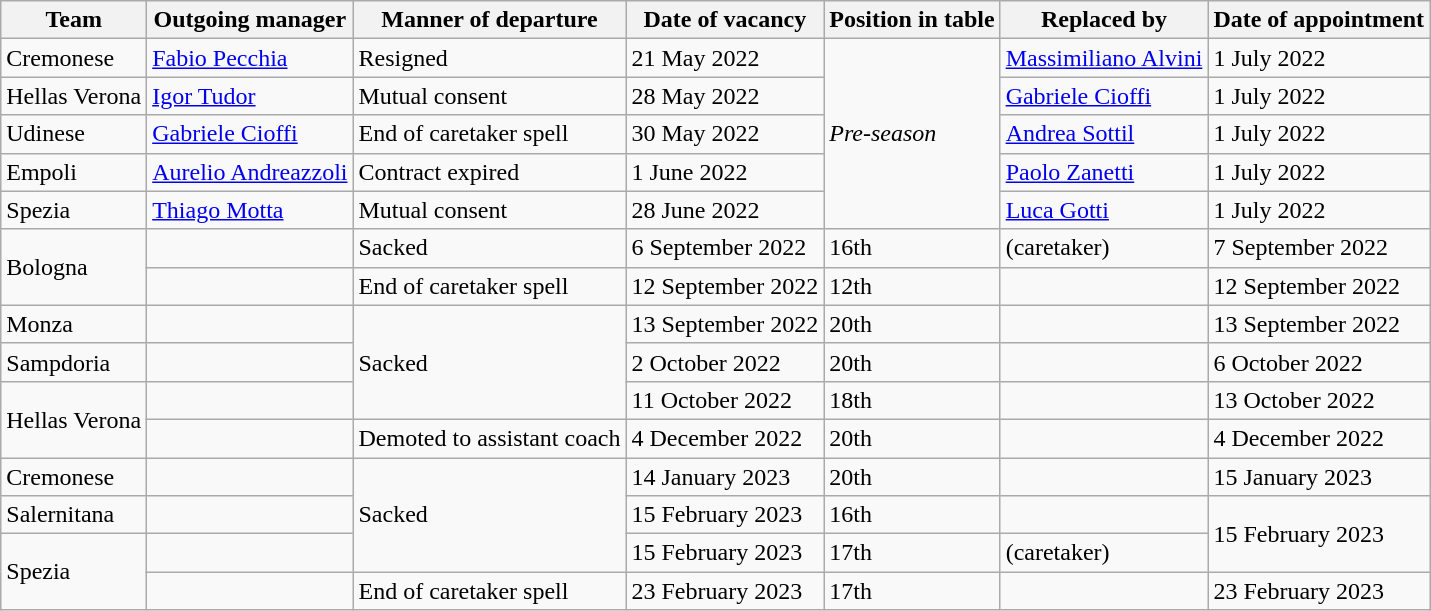<table class="wikitable sortable">
<tr>
<th>Team</th>
<th>Outgoing manager</th>
<th>Manner of departure</th>
<th>Date of vacancy</th>
<th>Position in table</th>
<th>Replaced by</th>
<th>Date of appointment</th>
</tr>
<tr>
<td>Cremonese</td>
<td> <a href='#'>Fabio Pecchia</a></td>
<td>Resigned</td>
<td>21 May 2022</td>
<td rowspan="5"><em>Pre-season</em></td>
<td> <a href='#'>Massimiliano Alvini</a></td>
<td>1 July 2022</td>
</tr>
<tr>
<td>Hellas Verona</td>
<td> <a href='#'>Igor Tudor</a></td>
<td>Mutual consent</td>
<td>28 May 2022</td>
<td> <a href='#'>Gabriele Cioffi</a></td>
<td>1 July 2022</td>
</tr>
<tr>
<td>Udinese</td>
<td> <a href='#'>Gabriele Cioffi</a></td>
<td>End of caretaker spell</td>
<td>30 May 2022</td>
<td> <a href='#'>Andrea Sottil</a></td>
<td>1 July 2022</td>
</tr>
<tr>
<td>Empoli</td>
<td> <a href='#'>Aurelio Andreazzoli</a></td>
<td>Contract expired</td>
<td>1 June 2022</td>
<td> <a href='#'>Paolo Zanetti</a></td>
<td>1 July 2022</td>
</tr>
<tr>
<td>Spezia</td>
<td> <a href='#'>Thiago Motta</a></td>
<td>Mutual consent</td>
<td>28 June 2022</td>
<td> <a href='#'>Luca Gotti</a></td>
<td>1 July 2022</td>
</tr>
<tr>
<td rowspan=2>Bologna</td>
<td></td>
<td>Sacked</td>
<td>6 September 2022</td>
<td>16th</td>
<td> (caretaker)</td>
<td>7 September 2022</td>
</tr>
<tr>
<td></td>
<td>End of caretaker spell</td>
<td>12 September 2022</td>
<td>12th</td>
<td></td>
<td>12 September 2022</td>
</tr>
<tr>
<td>Monza</td>
<td></td>
<td rowspan="3">Sacked</td>
<td>13 September 2022</td>
<td>20th</td>
<td></td>
<td>13 September 2022</td>
</tr>
<tr>
<td>Sampdoria</td>
<td></td>
<td>2 October 2022</td>
<td>20th</td>
<td></td>
<td>6 October 2022</td>
</tr>
<tr>
<td rowspan=2>Hellas Verona</td>
<td></td>
<td>11 October 2022</td>
<td>18th</td>
<td></td>
<td>13 October 2022</td>
</tr>
<tr>
<td></td>
<td>Demoted to assistant coach</td>
<td>4 December 2022</td>
<td>20th</td>
<td></td>
<td>4 December 2022</td>
</tr>
<tr>
<td>Cremonese</td>
<td></td>
<td rowspan="3">Sacked</td>
<td>14 January 2023</td>
<td>20th</td>
<td></td>
<td>15 January 2023</td>
</tr>
<tr>
<td>Salernitana</td>
<td></td>
<td>15 February 2023</td>
<td>16th</td>
<td></td>
<td rowspan="2">15 February 2023</td>
</tr>
<tr>
<td rowspan=2>Spezia</td>
<td></td>
<td>15 February 2023</td>
<td>17th</td>
<td> (caretaker)</td>
</tr>
<tr>
<td></td>
<td>End of caretaker spell</td>
<td>23 February 2023</td>
<td>17th</td>
<td></td>
<td>23 February 2023</td>
</tr>
</table>
